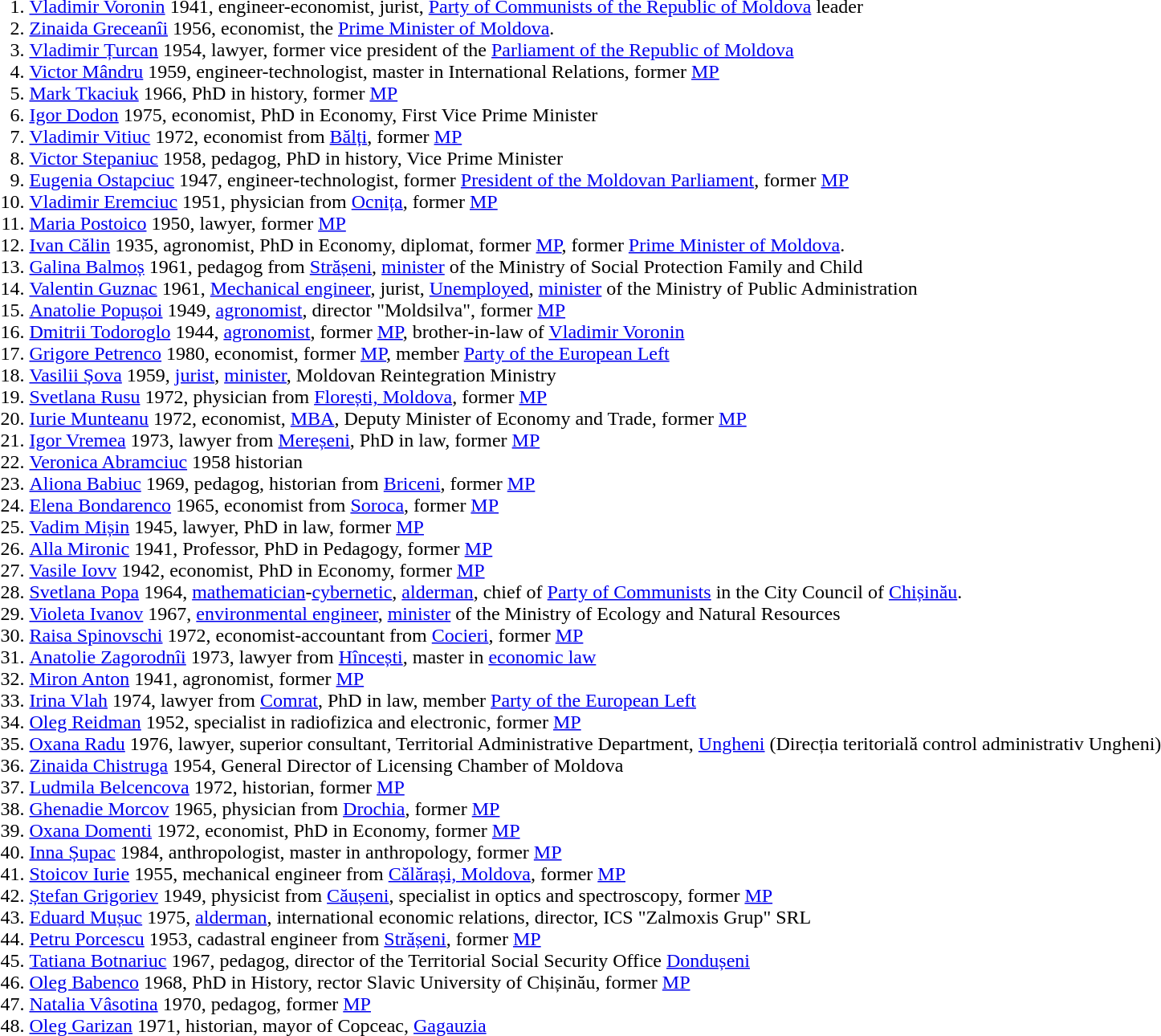<table valign="top">
<tr>
<td><ul><ol><br><li><a href='#'>Vladimir Voronin</a> 1941, engineer-economist, jurist, <a href='#'>Party of Communists of the Republic of Moldova</a> leader 
<li><a href='#'>Zinaida Greceanîi</a> 1956, economist, the <a href='#'>Prime Minister of Moldova</a>. 
<li> <a href='#'>Vladimir Țurcan</a> 1954, lawyer, former vice president of the <a href='#'>Parliament of the Republic of Moldova</a> 
<li> <a href='#'>Victor Mândru</a> 1959, engineer-technologist, master in International Relations, former <a href='#'>MP</a> 
<li> <a href='#'>Mark Tkaciuk</a> 1966, PhD in history, former <a href='#'>MP</a> 
<li> <a href='#'>Igor Dodon</a> 1975, economist, PhD in Economy, First Vice Prime Minister 
<li> <a href='#'>Vladimir Vitiuc</a> 1972, economist from <a href='#'>Bălți</a>, former <a href='#'>MP</a> 
<li> <a href='#'>Victor Stepaniuc</a> 1958, pedagog, PhD in history, Vice Prime Minister 
<li> <a href='#'>Eugenia Ostapciuc</a> 1947, engineer-technologist, former <a href='#'>President of the Moldovan Parliament</a>, former <a href='#'>MP</a> 
<li> <a href='#'>Vladimir Eremciuc</a> 1951, physician from <a href='#'>Ocnița</a>, former <a href='#'>MP</a> 
<li> <a href='#'>Maria Postoico</a> 1950, lawyer, former <a href='#'>MP</a> 
<li> <a href='#'>Ivan Călin</a> 1935, agronomist, PhD in Economy, diplomat, former <a href='#'>MP</a>, former <a href='#'>Prime Minister of Moldova</a>. 
<li> <a href='#'>Galina Balmoș</a> 1961, pedagog from <a href='#'>Strășeni</a>, <a href='#'>minister</a> of the Ministry of Social Protection Family and Child 
<li> <a href='#'>Valentin Guznac</a> 1961, <a href='#'>Mechanical engineer</a>, jurist, <a href='#'>Unemployed</a>, <a href='#'>minister</a> of the Ministry of Public Administration 
<li> <a href='#'>Anatolie Popușoi</a> 1949, <a href='#'>agronomist</a>, director "Moldsilva", former <a href='#'>MP</a> 
<li> <a href='#'>Dmitrii Todoroglo</a> 1944, <a href='#'>agronomist</a>, former <a href='#'>MP</a>, brother-in-law of <a href='#'>Vladimir Voronin</a> 
<li> <a href='#'>Grigore Petrenco</a> 1980, economist, former <a href='#'>MP</a>, member <a href='#'>Party of the European Left</a> 
<li> <a href='#'>Vasilii Șova</a> 1959, <a href='#'>jurist</a>, <a href='#'>minister</a>, Moldovan Reintegration Ministry 
<li> <a href='#'>Svetlana Rusu</a> 1972, physician from <a href='#'>Florești, Moldova</a>, former <a href='#'>MP</a> 
<li> <a href='#'>Iurie Munteanu</a> 1972, economist, <a href='#'>MBA</a>, Deputy Minister of Economy and Trade, former <a href='#'>MP</a> 
<li> <a href='#'>Igor Vremea</a> 1973, lawyer from <a href='#'>Mereșeni</a>, PhD in law, former <a href='#'>MP</a> 
<li> <a href='#'>Veronica Abramciuc</a> 1958 historian 
<li> <a href='#'>Aliona Babiuc</a> 1969, pedagog, historian from <a href='#'>Briceni</a>, former <a href='#'>MP</a> 
<li> <a href='#'>Elena Bondarenco</a> 1965, economist from <a href='#'>Soroca</a>, former <a href='#'>MP</a> 
<li> <a href='#'>Vadim Mișin</a> 1945, lawyer, PhD in law, former <a href='#'>MP</a> 
<li> <a href='#'>Alla Mironic</a> 1941, Professor, PhD in Pedagogy, former <a href='#'>MP</a> 
<li> <a href='#'>Vasile Iovv</a> 1942, economist, PhD in Economy, former <a href='#'>MP</a> 
<li> <a href='#'>Svetlana Popa</a> 1964, <a href='#'>mathematician</a>-<a href='#'>cybernetic</a>, <a href='#'>alderman</a>, chief of <a href='#'>Party of Communists</a> in the City Council of <a href='#'>Chișinău</a>. 
<li> <a href='#'>Violeta Ivanov</a> 1967, <a href='#'>environmental engineer</a>, <a href='#'>minister</a> of the Ministry of Ecology and Natural Resources 
<li> <a href='#'>Raisa Spinovschi</a> 1972, economist-accountant from <a href='#'>Cocieri</a>, former <a href='#'>MP</a> 
<li> <a href='#'>Anatolie Zagorodnîi</a> 1973, lawyer from <a href='#'>Hîncești</a>, master in <a href='#'>economic law</a> 
<li> <a href='#'>Miron Anton</a> 1941, agronomist, former <a href='#'>MP</a> 
<li> <a href='#'>Irina Vlah</a> 1974, lawyer from <a href='#'>Comrat</a>, PhD in law, member <a href='#'>Party of the European Left</a> 
<li> <a href='#'>Oleg Reidman</a> 1952, specialist in radiofizica and electronic, former <a href='#'>MP</a> 
<li> <a href='#'>Oxana Radu</a> 1976, lawyer, superior consultant, Territorial Administrative Department, <a href='#'>Ungheni</a> (Direcția teritorială control administrativ Ungheni) 
<li> <a href='#'>Zinaida Chistruga</a> 1954, General Director of Licensing Chamber of Moldova 
<li> <a href='#'>Ludmila Belcencova</a> 1972, historian, former <a href='#'>MP</a> 
<li> <a href='#'>Ghenadie Morcov</a> 1965, physician from <a href='#'>Drochia</a>, former <a href='#'>MP</a> 
<li> <a href='#'>Oxana Domenti</a> 1972, economist, PhD in Economy, former <a href='#'>MP</a> 
<li> <a href='#'>Inna Șupac</a> 1984, anthropologist, master in anthropology, former <a href='#'>MP</a> 
<li> <a href='#'>Stoicov Iurie</a> 1955, mechanical engineer from <a href='#'>Călărași, Moldova</a>, former <a href='#'>MP</a> 
<li> <a href='#'>Ștefan Grigoriev</a> 1949, physicist from <a href='#'>Căușeni</a>, specialist in optics and spectroscopy, former <a href='#'>MP</a> 
<li> <a href='#'>Eduard Mușuc</a> 1975, <a href='#'>alderman</a>, international economic relations, director, ICS "Zalmoxis Grup" SRL 
<li> <a href='#'>Petru Porcescu</a> 1953, cadastral engineer from <a href='#'>Strășeni</a>, former <a href='#'>MP</a> 
<li> <a href='#'>Tatiana Botnariuc</a> 1967, pedagog, director of the Territorial Social Security Office <a href='#'>Dondușeni</a> 
<li> <a href='#'>Oleg Babenco</a> 1968, PhD in History, rector Slavic University of Chișinău, former <a href='#'>MP</a> 
<li> <a href='#'>Natalia Vâsotina</a> 1970, pedagog, former <a href='#'>MP</a> 
<li> <a href='#'>Oleg Garizan</a> 1971, historian, mayor of Copceac, <a href='#'>Gagauzia</a>
</ol></ul></td>
</tr>
</table>
